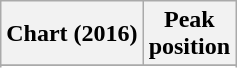<table class="wikitable sortable plainrowheaders">
<tr>
<th scope="col">Chart (2016)</th>
<th scope="col">Peak<br> position</th>
</tr>
<tr>
</tr>
<tr>
</tr>
<tr>
</tr>
</table>
